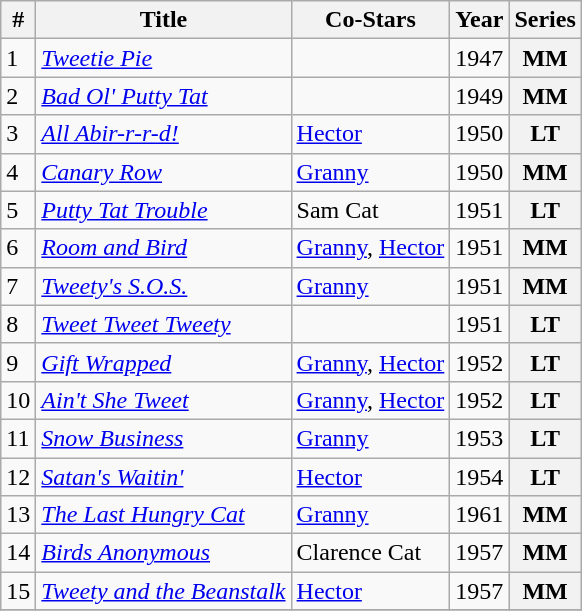<table class="wikitable sortable">
<tr>
<th>#</th>
<th>Title</th>
<th>Co-Stars</th>
<th>Year</th>
<th>Series</th>
</tr>
<tr>
<td>1</td>
<td><em><a href='#'>Tweetie Pie</a></em></td>
<td></td>
<td>1947</td>
<th>MM</th>
</tr>
<tr>
<td>2</td>
<td><em><a href='#'>Bad Ol' Putty Tat</a></em></td>
<td></td>
<td>1949</td>
<th>MM</th>
</tr>
<tr>
<td>3</td>
<td><em><a href='#'>All Abir-r-r-d!</a></em></td>
<td><a href='#'>Hector</a></td>
<td>1950</td>
<th>LT</th>
</tr>
<tr>
<td>4</td>
<td><em><a href='#'>Canary Row</a></em></td>
<td><a href='#'>Granny</a></td>
<td>1950</td>
<th>MM</th>
</tr>
<tr>
<td>5</td>
<td><em><a href='#'>Putty Tat Trouble</a></em></td>
<td>Sam Cat</td>
<td>1951</td>
<th>LT</th>
</tr>
<tr>
<td>6</td>
<td><em><a href='#'>Room and Bird</a></em></td>
<td><a href='#'>Granny</a>, <a href='#'>Hector</a></td>
<td>1951</td>
<th>MM</th>
</tr>
<tr>
<td>7</td>
<td><em><a href='#'>Tweety's S.O.S.</a></em></td>
<td><a href='#'>Granny</a></td>
<td>1951</td>
<th>MM</th>
</tr>
<tr>
<td>8</td>
<td><em><a href='#'>Tweet Tweet Tweety</a></em></td>
<td></td>
<td>1951</td>
<th>LT</th>
</tr>
<tr>
<td>9</td>
<td><em><a href='#'>Gift Wrapped</a></em></td>
<td><a href='#'>Granny</a>, <a href='#'>Hector</a></td>
<td>1952</td>
<th>LT</th>
</tr>
<tr>
<td>10</td>
<td><em><a href='#'>Ain't She Tweet</a></em></td>
<td><a href='#'>Granny</a>, <a href='#'>Hector</a></td>
<td>1952</td>
<th>LT</th>
</tr>
<tr>
<td>11</td>
<td><em><a href='#'>Snow Business</a></em></td>
<td><a href='#'>Granny</a></td>
<td>1953</td>
<th>LT</th>
</tr>
<tr>
<td>12</td>
<td><em><a href='#'>Satan's Waitin'</a></em></td>
<td><a href='#'>Hector</a></td>
<td>1954</td>
<th>LT</th>
</tr>
<tr>
<td>13</td>
<td><em><a href='#'>The Last Hungry Cat</a></em></td>
<td><a href='#'>Granny</a></td>
<td>1961</td>
<th>MM</th>
</tr>
<tr>
<td>14</td>
<td><em><a href='#'>Birds Anonymous</a></em></td>
<td>Clarence Cat</td>
<td>1957</td>
<th>MM</th>
</tr>
<tr>
<td>15</td>
<td><em><a href='#'>Tweety and the Beanstalk</a></em></td>
<td><a href='#'>Hector</a></td>
<td>1957</td>
<th>MM</th>
</tr>
<tr>
</tr>
</table>
